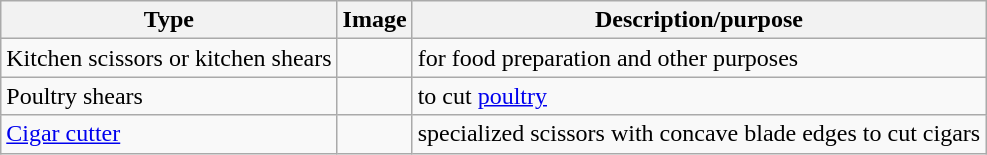<table class="wikitable">
<tr>
<th>Type</th>
<th>Image</th>
<th>Description/purpose</th>
</tr>
<tr>
<td>Kitchen scissors or kitchen shears</td>
<td></td>
<td>for food preparation and other purposes</td>
</tr>
<tr e>
<td>Poultry shears</td>
<td></td>
<td>to cut <a href='#'>poultry</a></td>
</tr>
<tr>
<td><a href='#'>Cigar cutter</a></td>
<td></td>
<td>specialized scissors with concave blade edges to cut cigars</td>
</tr>
</table>
